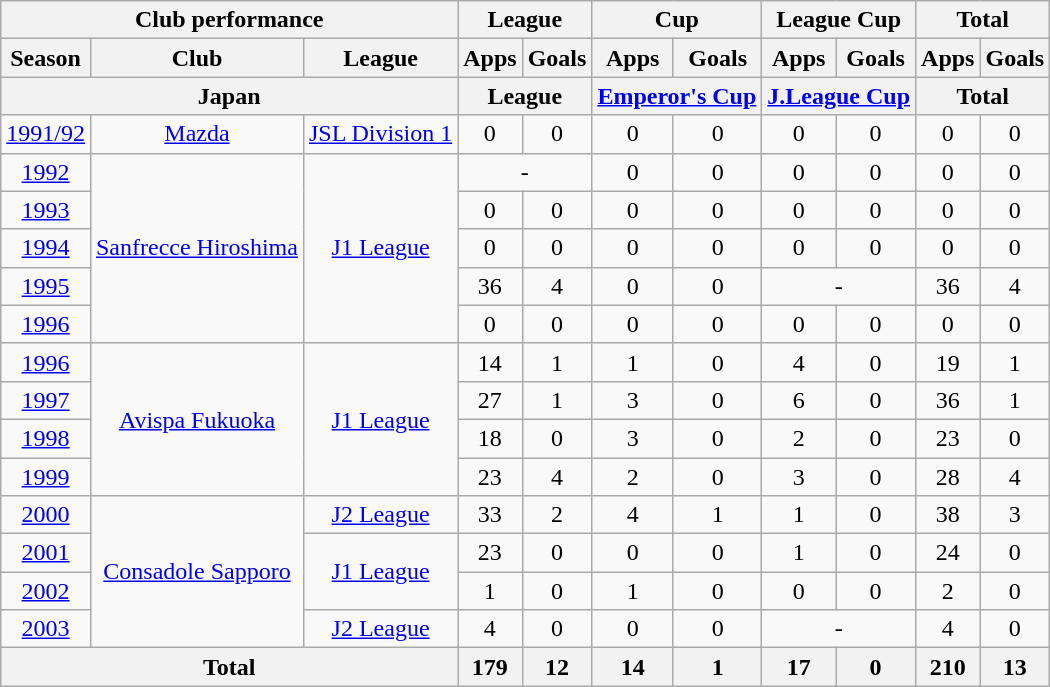<table class="wikitable" style="text-align:center;">
<tr>
<th colspan=3>Club performance</th>
<th colspan=2>League</th>
<th colspan=2>Cup</th>
<th colspan=2>League Cup</th>
<th colspan=2>Total</th>
</tr>
<tr>
<th>Season</th>
<th>Club</th>
<th>League</th>
<th>Apps</th>
<th>Goals</th>
<th>Apps</th>
<th>Goals</th>
<th>Apps</th>
<th>Goals</th>
<th>Apps</th>
<th>Goals</th>
</tr>
<tr>
<th colspan=3>Japan</th>
<th colspan=2>League</th>
<th colspan=2><a href='#'>Emperor's Cup</a></th>
<th colspan=2><a href='#'>J.League Cup</a></th>
<th colspan=2>Total</th>
</tr>
<tr>
<td><a href='#'>1991/92</a></td>
<td><a href='#'>Mazda</a></td>
<td><a href='#'>JSL Division 1</a></td>
<td>0</td>
<td>0</td>
<td>0</td>
<td>0</td>
<td>0</td>
<td>0</td>
<td>0</td>
<td>0</td>
</tr>
<tr>
<td><a href='#'>1992</a></td>
<td rowspan="5"><a href='#'>Sanfrecce Hiroshima</a></td>
<td rowspan="5"><a href='#'>J1 League</a></td>
<td colspan="2">-</td>
<td>0</td>
<td>0</td>
<td>0</td>
<td>0</td>
<td>0</td>
<td>0</td>
</tr>
<tr>
<td><a href='#'>1993</a></td>
<td>0</td>
<td>0</td>
<td>0</td>
<td>0</td>
<td>0</td>
<td>0</td>
<td>0</td>
<td>0</td>
</tr>
<tr>
<td><a href='#'>1994</a></td>
<td>0</td>
<td>0</td>
<td>0</td>
<td>0</td>
<td>0</td>
<td>0</td>
<td>0</td>
<td>0</td>
</tr>
<tr>
<td><a href='#'>1995</a></td>
<td>36</td>
<td>4</td>
<td>0</td>
<td>0</td>
<td colspan="2">-</td>
<td>36</td>
<td>4</td>
</tr>
<tr>
<td><a href='#'>1996</a></td>
<td>0</td>
<td>0</td>
<td>0</td>
<td>0</td>
<td>0</td>
<td>0</td>
<td>0</td>
<td>0</td>
</tr>
<tr>
<td><a href='#'>1996</a></td>
<td rowspan="4"><a href='#'>Avispa Fukuoka</a></td>
<td rowspan="4"><a href='#'>J1 League</a></td>
<td>14</td>
<td>1</td>
<td>1</td>
<td>0</td>
<td>4</td>
<td>0</td>
<td>19</td>
<td>1</td>
</tr>
<tr>
<td><a href='#'>1997</a></td>
<td>27</td>
<td>1</td>
<td>3</td>
<td>0</td>
<td>6</td>
<td>0</td>
<td>36</td>
<td>1</td>
</tr>
<tr>
<td><a href='#'>1998</a></td>
<td>18</td>
<td>0</td>
<td>3</td>
<td>0</td>
<td>2</td>
<td>0</td>
<td>23</td>
<td>0</td>
</tr>
<tr>
<td><a href='#'>1999</a></td>
<td>23</td>
<td>4</td>
<td>2</td>
<td>0</td>
<td>3</td>
<td>0</td>
<td>28</td>
<td>4</td>
</tr>
<tr>
<td><a href='#'>2000</a></td>
<td rowspan="4"><a href='#'>Consadole Sapporo</a></td>
<td><a href='#'>J2 League</a></td>
<td>33</td>
<td>2</td>
<td>4</td>
<td>1</td>
<td>1</td>
<td>0</td>
<td>38</td>
<td>3</td>
</tr>
<tr>
<td><a href='#'>2001</a></td>
<td rowspan="2"><a href='#'>J1 League</a></td>
<td>23</td>
<td>0</td>
<td>0</td>
<td>0</td>
<td>1</td>
<td>0</td>
<td>24</td>
<td>0</td>
</tr>
<tr>
<td><a href='#'>2002</a></td>
<td>1</td>
<td>0</td>
<td>1</td>
<td>0</td>
<td>0</td>
<td>0</td>
<td>2</td>
<td>0</td>
</tr>
<tr>
<td><a href='#'>2003</a></td>
<td><a href='#'>J2 League</a></td>
<td>4</td>
<td>0</td>
<td>0</td>
<td>0</td>
<td colspan="2">-</td>
<td>4</td>
<td>0</td>
</tr>
<tr>
<th colspan=3>Total</th>
<th>179</th>
<th>12</th>
<th>14</th>
<th>1</th>
<th>17</th>
<th>0</th>
<th>210</th>
<th>13</th>
</tr>
</table>
